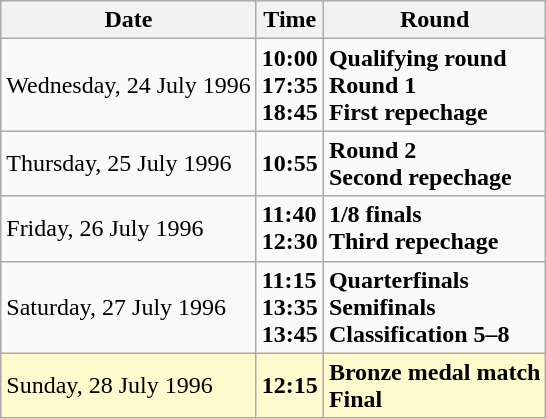<table class="wikitable">
<tr>
<th>Date</th>
<th>Time</th>
<th>Round</th>
</tr>
<tr>
<td>Wednesday, 24 July 1996</td>
<td><strong>10:00</strong><br><strong>17:35</strong><br><strong>18:45</strong></td>
<td><strong>Qualifying round</strong><br><strong>Round 1</strong><br><strong>First repechage</strong></td>
</tr>
<tr>
<td>Thursday, 25 July 1996</td>
<td><strong>10:55</strong></td>
<td><strong>Round 2</strong><br><strong>Second repechage</strong></td>
</tr>
<tr>
<td>Friday, 26 July 1996</td>
<td><strong>11:40</strong><br><strong>12:30</strong></td>
<td><strong>1/8 finals</strong><br><strong>Third repechage</strong></td>
</tr>
<tr>
<td>Saturday, 27 July 1996</td>
<td><strong>11:15</strong><br><strong>13:35</strong><br><strong>13:45</strong></td>
<td><strong>Quarterfinals</strong><br><strong>Semifinals</strong><br><strong>Classification 5–8</strong></td>
</tr>
<tr style=background:lemonchiffon>
<td>Sunday, 28 July 1996</td>
<td><strong>12:15</strong></td>
<td><strong>Bronze medal match</strong><br><strong>Final</strong></td>
</tr>
</table>
